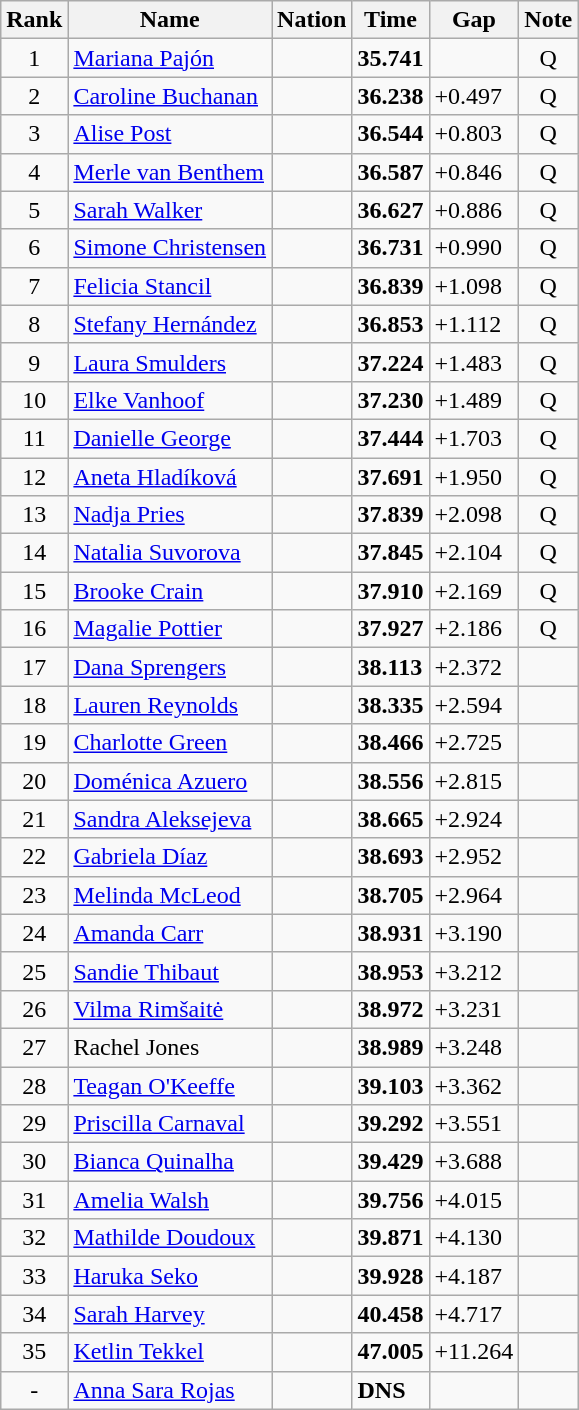<table class=wikitable sortable style=text-align:center>
<tr>
<th>Rank</th>
<th>Name</th>
<th>Nation</th>
<th>Time</th>
<th>Gap</th>
<th>Note</th>
</tr>
<tr>
<td>1</td>
<td align=left><a href='#'>Mariana Pajón</a></td>
<td align=left></td>
<td align=left><strong>35.741</strong></td>
<td align=left></td>
<td>Q</td>
</tr>
<tr>
<td>2</td>
<td align=left><a href='#'>Caroline Buchanan</a></td>
<td align=left></td>
<td align=left><strong>36.238</strong></td>
<td align=left>+0.497</td>
<td>Q</td>
</tr>
<tr>
<td>3</td>
<td align=left><a href='#'>Alise Post</a></td>
<td align=left></td>
<td align=left><strong>36.544</strong></td>
<td align=left>+0.803</td>
<td>Q</td>
</tr>
<tr>
<td>4</td>
<td align=left><a href='#'>Merle van Benthem</a></td>
<td align=left></td>
<td align=left><strong>36.587</strong></td>
<td align=left>+0.846</td>
<td>Q</td>
</tr>
<tr>
<td>5</td>
<td align=left><a href='#'>Sarah Walker</a></td>
<td align=left></td>
<td align=left><strong>36.627</strong></td>
<td align=left>+0.886</td>
<td>Q</td>
</tr>
<tr>
<td>6</td>
<td align=left><a href='#'>Simone Christensen</a></td>
<td align=left></td>
<td align=left><strong>36.731</strong></td>
<td align=left>+0.990</td>
<td>Q</td>
</tr>
<tr>
<td>7</td>
<td align=left><a href='#'>Felicia Stancil</a></td>
<td align=left></td>
<td align=left><strong>36.839</strong></td>
<td align=left>+1.098</td>
<td>Q</td>
</tr>
<tr>
<td>8</td>
<td align=left><a href='#'>Stefany Hernández</a></td>
<td align=left></td>
<td align=left><strong>36.853</strong></td>
<td align=left>+1.112</td>
<td>Q</td>
</tr>
<tr>
<td>9</td>
<td align=left><a href='#'>Laura Smulders</a></td>
<td align=left></td>
<td align=left><strong>37.224</strong></td>
<td align=left>+1.483</td>
<td>Q</td>
</tr>
<tr>
<td>10</td>
<td align=left><a href='#'>Elke Vanhoof</a></td>
<td align=left></td>
<td align=left><strong>37.230</strong></td>
<td align=left>+1.489</td>
<td>Q</td>
</tr>
<tr>
<td>11</td>
<td align=left><a href='#'>Danielle George</a></td>
<td align=left></td>
<td align=left><strong>37.444</strong></td>
<td align=left>+1.703</td>
<td>Q</td>
</tr>
<tr>
<td>12</td>
<td align=left><a href='#'>Aneta Hladíková</a></td>
<td align=left></td>
<td align=left><strong>37.691</strong></td>
<td align=left>+1.950</td>
<td>Q</td>
</tr>
<tr>
<td>13</td>
<td align=left><a href='#'>Nadja Pries</a></td>
<td align=left></td>
<td align=left><strong>37.839</strong></td>
<td align=left>+2.098</td>
<td>Q</td>
</tr>
<tr>
<td>14</td>
<td align=left><a href='#'>Natalia Suvorova</a></td>
<td align=left></td>
<td align=left><strong>37.845</strong></td>
<td align=left>+2.104</td>
<td>Q</td>
</tr>
<tr>
<td>15</td>
<td align=left><a href='#'>Brooke Crain</a></td>
<td align=left></td>
<td align=left><strong>37.910</strong></td>
<td align=left>+2.169</td>
<td>Q</td>
</tr>
<tr>
<td>16</td>
<td align=left><a href='#'>Magalie Pottier</a></td>
<td align=left></td>
<td align=left><strong>37.927</strong></td>
<td align=left>+2.186</td>
<td>Q</td>
</tr>
<tr>
<td>17</td>
<td align=left><a href='#'>Dana Sprengers</a></td>
<td align=left></td>
<td align=left><strong>38.113</strong></td>
<td align=left>+2.372</td>
<td></td>
</tr>
<tr>
<td>18</td>
<td align=left><a href='#'>Lauren Reynolds</a></td>
<td align=left></td>
<td align=left><strong>38.335</strong></td>
<td align=left>+2.594</td>
<td></td>
</tr>
<tr>
<td>19</td>
<td align=left><a href='#'>Charlotte Green</a></td>
<td align=left></td>
<td align=left><strong>38.466</strong></td>
<td align=left>+2.725</td>
<td></td>
</tr>
<tr>
<td>20</td>
<td align=left><a href='#'>Doménica Azuero</a></td>
<td align=left></td>
<td align=left><strong>38.556</strong></td>
<td align=left>+2.815</td>
<td></td>
</tr>
<tr>
<td>21</td>
<td align=left><a href='#'>Sandra Aleksejeva</a></td>
<td align=left></td>
<td align=left><strong>38.665</strong></td>
<td align=left>+2.924</td>
<td></td>
</tr>
<tr>
<td>22</td>
<td align=left><a href='#'>Gabriela Díaz</a></td>
<td align=left></td>
<td align=left><strong>38.693</strong></td>
<td align=left>+2.952</td>
<td></td>
</tr>
<tr>
<td>23</td>
<td align=left><a href='#'>Melinda McLeod</a></td>
<td align=left></td>
<td align=left><strong>38.705</strong></td>
<td align=left>+2.964</td>
<td></td>
</tr>
<tr>
<td>24</td>
<td align=left><a href='#'>Amanda Carr</a></td>
<td align=left></td>
<td align=left><strong>38.931</strong></td>
<td align=left>+3.190</td>
<td></td>
</tr>
<tr>
<td>25</td>
<td align=left><a href='#'>Sandie Thibaut</a></td>
<td align=left></td>
<td align=left><strong>38.953</strong></td>
<td align=left>+3.212</td>
<td></td>
</tr>
<tr>
<td>26</td>
<td align=left><a href='#'>Vilma Rimšaitė</a></td>
<td align=left></td>
<td align=left><strong>38.972</strong></td>
<td align=left>+3.231</td>
<td></td>
</tr>
<tr>
<td>27</td>
<td align=left>Rachel Jones</td>
<td align=left></td>
<td align=left><strong>38.989</strong></td>
<td align=left>+3.248</td>
<td></td>
</tr>
<tr>
<td>28</td>
<td align=left><a href='#'>Teagan O'Keeffe</a></td>
<td align=left></td>
<td align=left><strong>39.103</strong></td>
<td align=left>+3.362</td>
<td></td>
</tr>
<tr>
<td>29</td>
<td align=left><a href='#'>Priscilla Carnaval</a></td>
<td align=left></td>
<td align=left><strong>39.292</strong></td>
<td align=left>+3.551</td>
<td></td>
</tr>
<tr>
<td>30</td>
<td align=left><a href='#'>Bianca Quinalha</a></td>
<td align=left></td>
<td align=left><strong>39.429</strong></td>
<td align=left>+3.688</td>
<td></td>
</tr>
<tr>
<td>31</td>
<td align=left><a href='#'>Amelia Walsh</a></td>
<td align=left></td>
<td align=left><strong>39.756</strong></td>
<td align=left>+4.015</td>
<td></td>
</tr>
<tr>
<td>32</td>
<td align=left><a href='#'>Mathilde Doudoux</a></td>
<td align=left></td>
<td align=left><strong>39.871</strong></td>
<td align=left>+4.130</td>
<td></td>
</tr>
<tr>
<td>33</td>
<td align=left><a href='#'>Haruka Seko</a></td>
<td align=left></td>
<td align=left><strong>39.928</strong></td>
<td align=left>+4.187</td>
<td></td>
</tr>
<tr>
<td>34</td>
<td align=left><a href='#'>Sarah Harvey</a></td>
<td align=left></td>
<td align=left><strong>40.458</strong></td>
<td align=left>+4.717</td>
<td></td>
</tr>
<tr>
<td>35</td>
<td align=left><a href='#'>Ketlin Tekkel</a></td>
<td align=left></td>
<td align=left><strong>47.005</strong></td>
<td align=left>+11.264</td>
<td></td>
</tr>
<tr>
<td>-</td>
<td align=left><a href='#'>Anna Sara Rojas</a></td>
<td align=left></td>
<td align=left><strong>DNS</strong></td>
<td align=left></td>
<td></td>
</tr>
</table>
